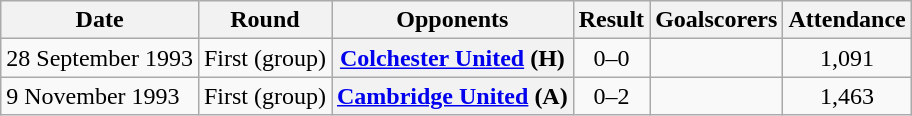<table class="wikitable plainrowheaders sortable">
<tr>
<th scope=col>Date</th>
<th scope=col>Round</th>
<th scope=col>Opponents</th>
<th scope=col>Result</th>
<th scope=col class=unsortable>Goalscorers</th>
<th scope=col>Attendance</th>
</tr>
<tr>
<td>28 September 1993</td>
<td>First (group)</td>
<th scope=row><a href='#'>Colchester United</a> (H)</th>
<td align=center>0–0</td>
<td></td>
<td align=center>1,091</td>
</tr>
<tr>
<td>9 November 1993</td>
<td>First (group)</td>
<th scope=row><a href='#'>Cambridge United</a> (A)</th>
<td align=center>0–2</td>
<td></td>
<td align=center>1,463</td>
</tr>
</table>
